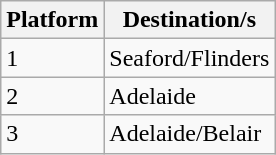<table class="wikitable">
<tr>
<th>Platform</th>
<th>Destination/s</th>
</tr>
<tr>
<td style=background:#><span>1</span></td>
<td>Seaford/Flinders</td>
</tr>
<tr>
<td style=background:#><span>2</span></td>
<td>Adelaide</td>
</tr>
<tr>
<td style=background:#><span>3</span></td>
<td>Adelaide/Belair</td>
</tr>
</table>
